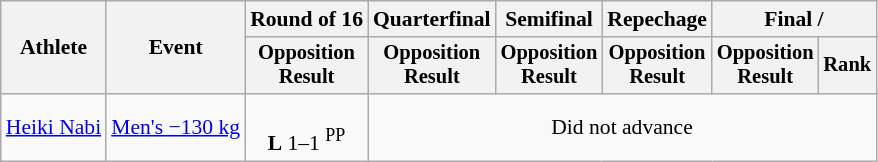<table class="wikitable" style="font-size:90%">
<tr>
<th rowspan=2>Athlete</th>
<th rowspan=2>Event</th>
<th>Round of 16</th>
<th>Quarterfinal</th>
<th>Semifinal</th>
<th>Repechage</th>
<th colspan=2>Final / </th>
</tr>
<tr style="font-size: 95%">
<th>Opposition<br>Result</th>
<th>Opposition<br>Result</th>
<th>Opposition<br>Result</th>
<th>Opposition<br>Result</th>
<th>Opposition<br>Result</th>
<th>Rank</th>
</tr>
<tr align=center>
<td align=left><a href='#'>Heiki Nabi</a></td>
<td align=left><a href='#'>Men's −130 kg</a></td>
<td><br><strong>L</strong> 1–1 <sup>PP</sup></td>
<td colspan=5>Did not advance</td>
</tr>
</table>
